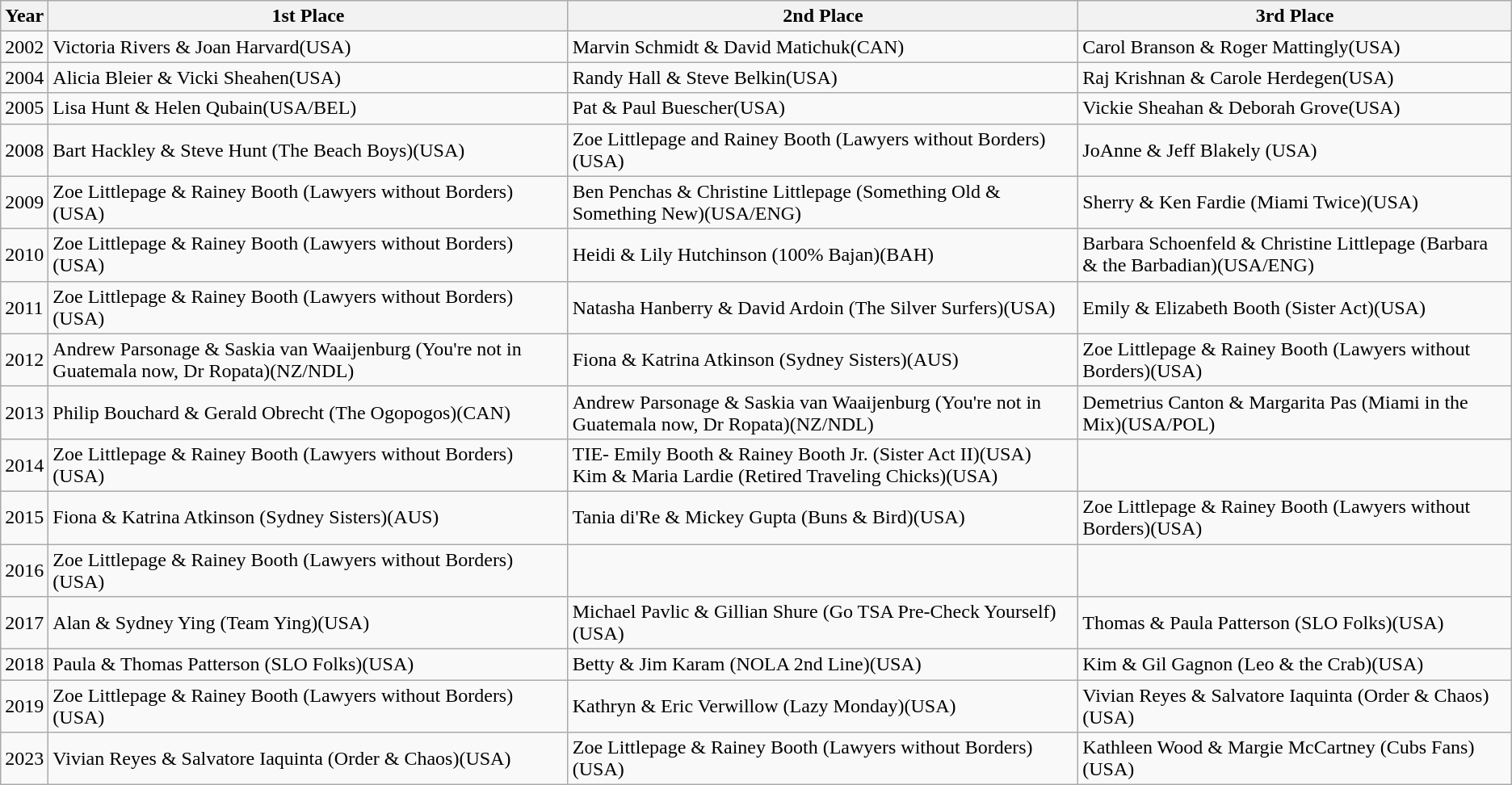<table class="wikitable">
<tr>
<th>Year</th>
<th>1st Place</th>
<th>2nd Place</th>
<th>3rd Place</th>
</tr>
<tr>
<td>2002</td>
<td>Victoria Rivers & Joan Harvard(USA)</td>
<td>Marvin Schmidt & David Matichuk(CAN)</td>
<td>Carol Branson & Roger Mattingly(USA)</td>
</tr>
<tr>
<td>2004</td>
<td>Alicia Bleier & Vicki Sheahen(USA)</td>
<td>Randy Hall & Steve Belkin(USA)</td>
<td>Raj Krishnan & Carole Herdegen(USA)</td>
</tr>
<tr>
<td>2005</td>
<td>Lisa Hunt & Helen Qubain(USA/BEL)</td>
<td>Pat & Paul Buescher(USA)</td>
<td>Vickie Sheahan & Deborah Grove(USA)</td>
</tr>
<tr>
<td>2008</td>
<td>Bart Hackley & Steve Hunt (The Beach Boys)(USA)</td>
<td>Zoe Littlepage and Rainey Booth (Lawyers without Borders)(USA)</td>
<td>JoAnne & Jeff Blakely (USA)</td>
</tr>
<tr>
<td>2009</td>
<td>Zoe Littlepage & Rainey Booth (Lawyers without Borders)(USA)</td>
<td>Ben Penchas & Christine Littlepage (Something Old & Something New)(USA/ENG)</td>
<td>Sherry & Ken Fardie (Miami Twice)(USA)</td>
</tr>
<tr>
<td>2010</td>
<td>Zoe Littlepage & Rainey Booth (Lawyers without Borders)(USA)</td>
<td>Heidi & Lily Hutchinson (100% Bajan)(BAH)</td>
<td>Barbara Schoenfeld & Christine Littlepage (Barbara & the Barbadian)(USA/ENG)</td>
</tr>
<tr>
<td>2011</td>
<td>Zoe Littlepage & Rainey Booth (Lawyers without Borders)(USA)</td>
<td>Natasha Hanberry & David Ardoin (The Silver Surfers)(USA)</td>
<td>Emily & Elizabeth Booth (Sister Act)(USA)</td>
</tr>
<tr>
<td>2012</td>
<td>Andrew Parsonage & Saskia van Waaijenburg (You're not in Guatemala now, Dr Ropata)(NZ/NDL)</td>
<td>Fiona & Katrina Atkinson (Sydney Sisters)(AUS)</td>
<td>Zoe Littlepage & Rainey Booth (Lawyers without Borders)(USA)</td>
</tr>
<tr>
<td>2013</td>
<td>Philip Bouchard & Gerald Obrecht (The Ogopogos)(CAN)</td>
<td>Andrew Parsonage & Saskia van Waaijenburg (You're not in Guatemala now, Dr Ropata)(NZ/NDL)</td>
<td>Demetrius Canton & Margarita Pas (Miami in the Mix)(USA/POL)</td>
</tr>
<tr>
<td>2014</td>
<td>Zoe Littlepage & Rainey Booth (Lawyers without Borders)(USA)</td>
<td>TIE- Emily Booth & Rainey Booth Jr. (Sister Act II)(USA)<br>Kim & Maria Lardie (Retired Traveling Chicks)(USA)</td>
</tr>
<tr>
<td>2015</td>
<td>Fiona & Katrina Atkinson (Sydney Sisters)(AUS)</td>
<td>Tania di'Re & Mickey Gupta (Buns & Bird)(USA)</td>
<td>Zoe Littlepage & Rainey Booth (Lawyers without Borders)(USA)</td>
</tr>
<tr>
<td>2016</td>
<td>Zoe Littlepage & Rainey Booth (Lawyers without Borders)(USA)</td>
<td></td>
</tr>
<tr>
<td>2017</td>
<td>Alan & Sydney Ying (Team Ying)(USA)</td>
<td>Michael Pavlic & Gillian Shure (Go TSA Pre-Check Yourself)(USA)</td>
<td>Thomas & Paula Patterson (SLO Folks)(USA)</td>
</tr>
<tr>
<td>2018</td>
<td>Paula & Thomas Patterson (SLO Folks)(USA)</td>
<td>Betty & Jim Karam (NOLA 2nd Line)(USA)</td>
<td>Kim & Gil Gagnon (Leo & the Crab)(USA)</td>
</tr>
<tr>
<td>2019</td>
<td>Zoe Littlepage & Rainey Booth (Lawyers without Borders)(USA)</td>
<td>Kathryn & Eric Verwillow (Lazy Monday)(USA)</td>
<td>Vivian Reyes & Salvatore Iaquinta (Order & Chaos)(USA)</td>
</tr>
<tr>
<td>2023</td>
<td>Vivian Reyes & Salvatore Iaquinta (Order & Chaos)(USA)</td>
<td>Zoe Littlepage & Rainey Booth (Lawyers without Borders)(USA)</td>
<td>Kathleen Wood & Margie McCartney (Cubs Fans)(USA)</td>
</tr>
</table>
